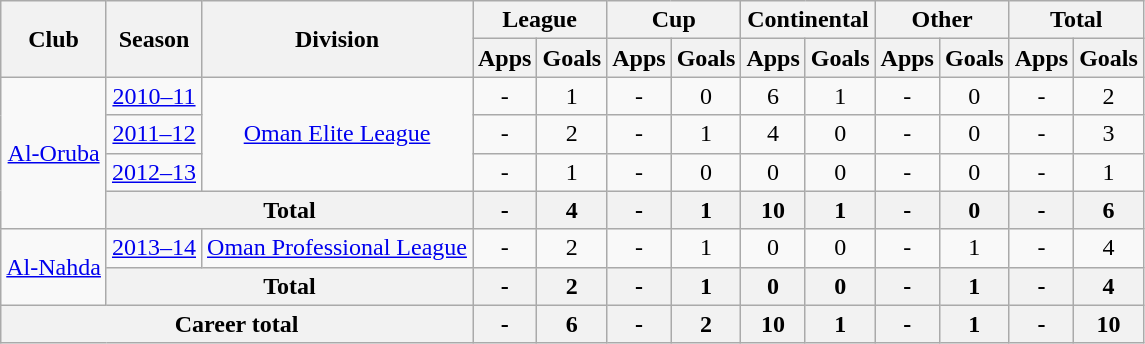<table class="wikitable" style="text-align: center;">
<tr>
<th rowspan="2">Club</th>
<th rowspan="2">Season</th>
<th rowspan="2">Division</th>
<th colspan="2">League</th>
<th colspan="2">Cup</th>
<th colspan="2">Continental</th>
<th colspan="2">Other</th>
<th colspan="2">Total</th>
</tr>
<tr>
<th>Apps</th>
<th>Goals</th>
<th>Apps</th>
<th>Goals</th>
<th>Apps</th>
<th>Goals</th>
<th>Apps</th>
<th>Goals</th>
<th>Apps</th>
<th>Goals</th>
</tr>
<tr>
<td rowspan="4"><a href='#'>Al-Oruba</a></td>
<td><a href='#'>2010–11</a></td>
<td rowspan="3"><a href='#'>Oman Elite League</a></td>
<td>-</td>
<td>1</td>
<td>-</td>
<td>0</td>
<td>6</td>
<td>1</td>
<td>-</td>
<td>0</td>
<td>-</td>
<td>2</td>
</tr>
<tr>
<td><a href='#'>2011–12</a></td>
<td>-</td>
<td>2</td>
<td>-</td>
<td>1</td>
<td>4</td>
<td>0</td>
<td>-</td>
<td>0</td>
<td>-</td>
<td>3</td>
</tr>
<tr>
<td><a href='#'>2012–13</a></td>
<td>-</td>
<td>1</td>
<td>-</td>
<td>0</td>
<td>0</td>
<td>0</td>
<td>-</td>
<td>0</td>
<td>-</td>
<td>1</td>
</tr>
<tr>
<th colspan="2">Total</th>
<th>-</th>
<th>4</th>
<th>-</th>
<th>1</th>
<th>10</th>
<th>1</th>
<th>-</th>
<th>0</th>
<th>-</th>
<th>6</th>
</tr>
<tr>
<td rowspan="2"><a href='#'>Al-Nahda</a></td>
<td><a href='#'>2013–14</a></td>
<td rowspan="1"><a href='#'>Oman Professional League</a></td>
<td>-</td>
<td>2</td>
<td>-</td>
<td>1</td>
<td>0</td>
<td>0</td>
<td>-</td>
<td>1</td>
<td>-</td>
<td>4</td>
</tr>
<tr>
<th colspan="2">Total</th>
<th>-</th>
<th>2</th>
<th>-</th>
<th>1</th>
<th>0</th>
<th>0</th>
<th>-</th>
<th>1</th>
<th>-</th>
<th>4</th>
</tr>
<tr>
<th colspan="3">Career total</th>
<th>-</th>
<th>6</th>
<th>-</th>
<th>2</th>
<th>10</th>
<th>1</th>
<th>-</th>
<th>1</th>
<th>-</th>
<th>10</th>
</tr>
</table>
